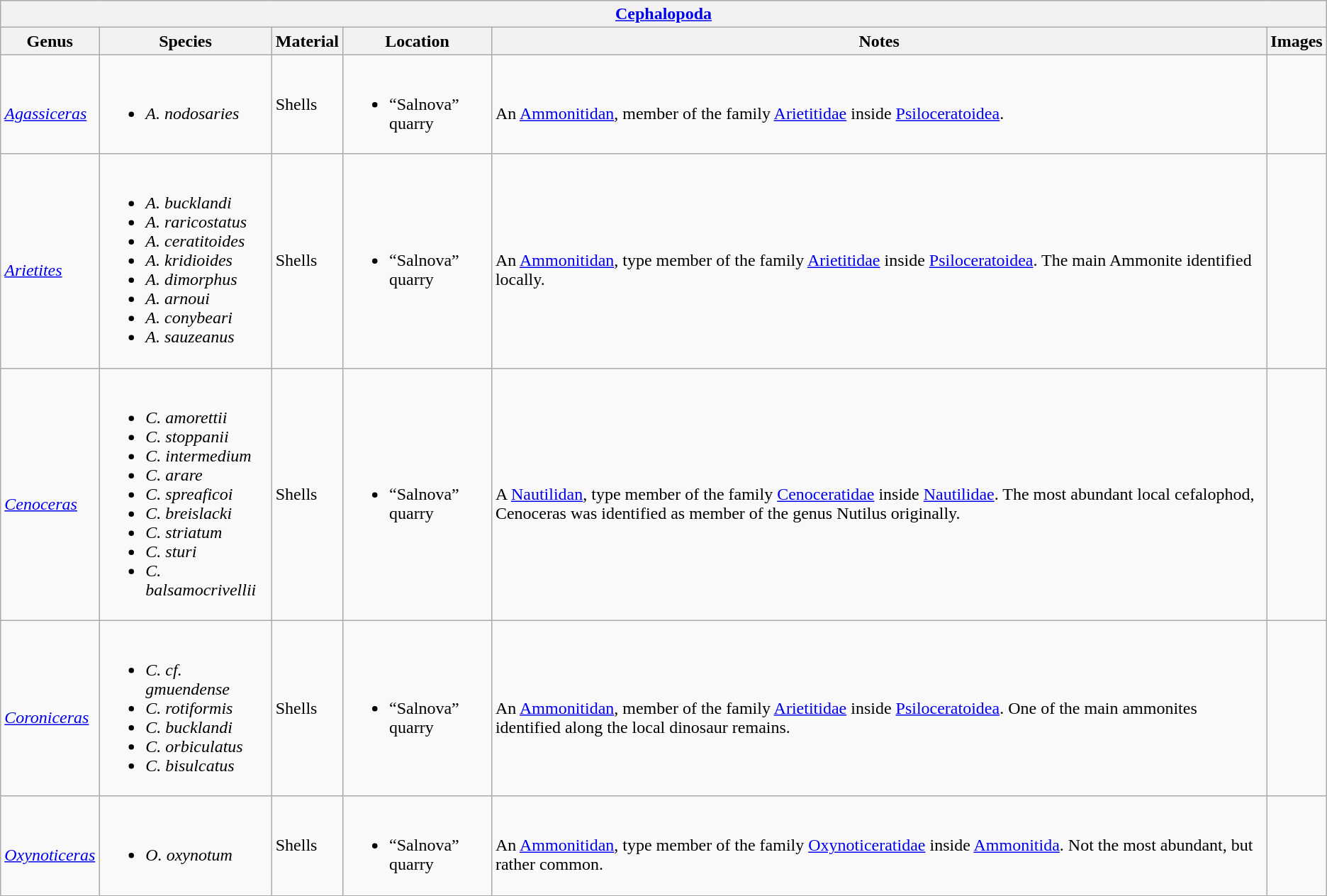<table class="wikitable" align="center">
<tr>
<th colspan="6" align="center"><strong><a href='#'>Cephalopoda</a></strong></th>
</tr>
<tr>
<th>Genus</th>
<th>Species</th>
<th>Material</th>
<th>Location</th>
<th>Notes</th>
<th>Images</th>
</tr>
<tr>
<td><br><em><a href='#'>Agassiceras</a></em></td>
<td><br><ul><li><em>A. nodosaries</em></li></ul></td>
<td>Shells</td>
<td><br><ul><li>“Salnova” quarry</li></ul></td>
<td><br>An <a href='#'>Ammonitidan</a>, member of the family <a href='#'>Arietitidae</a> inside <a href='#'>Psiloceratoidea</a>.</td>
<td></td>
</tr>
<tr>
<td><br><em><a href='#'>Arietites</a></em></td>
<td><br><ul><li><em>A. bucklandi</em></li><li><em>A. raricostatus</em></li><li><em>A. ceratitoides</em></li><li><em>A. kridioides</em></li><li><em>A. dimorphus</em></li><li><em>A. arnoui</em></li><li><em>A. conybeari</em></li><li><em>A. sauzeanus</em></li></ul></td>
<td>Shells</td>
<td><br><ul><li>“Salnova” quarry</li></ul></td>
<td><br>An <a href='#'>Ammonitidan</a>, type member of the family <a href='#'>Arietitidae</a> inside <a href='#'>Psiloceratoidea</a>. The main Ammonite identified locally.</td>
<td></td>
</tr>
<tr>
<td><br><em><a href='#'>Cenoceras</a></em></td>
<td><br><ul><li><em>C. amorettii</em></li><li><em>C. stoppanii</em></li><li><em>C. intermedium</em></li><li><em>C. arare</em></li><li><em>C. spreaficoi</em></li><li><em>C. breislacki</em></li><li><em>C. striatum</em></li><li><em>C. sturi</em></li><li><em>C. balsamocrivellii</em></li></ul></td>
<td>Shells</td>
<td><br><ul><li>“Salnova” quarry</li></ul></td>
<td><br>A <a href='#'>Nautilidan</a>, type member of the family <a href='#'>Cenoceratidae</a> inside <a href='#'>Nautilidae</a>. The most abundant local cefalophod, Cenoceras  was identified as member of the genus Nutilus originally.</td>
<td><br></td>
</tr>
<tr>
<td><br><em><a href='#'>Coroniceras</a></em></td>
<td><br><ul><li><em>C. cf. gmuendense</em></li><li><em>C. rotiformis</em></li><li><em>C. bucklandi</em></li><li><em>C. orbiculatus</em></li><li><em>C. bisulcatus</em></li></ul></td>
<td>Shells</td>
<td><br><ul><li>“Salnova” quarry</li></ul></td>
<td><br>An <a href='#'>Ammonitidan</a>, member of the family <a href='#'>Arietitidae</a> inside <a href='#'>Psiloceratoidea</a>. One of the main ammonites identified along the local dinosaur remains.</td>
<td></td>
</tr>
<tr>
<td><br><em><a href='#'>Oxynoticeras</a></em></td>
<td><br><ul><li><em>O. oxynotum</em></li></ul></td>
<td>Shells</td>
<td><br><ul><li>“Salnova” quarry</li></ul></td>
<td><br>An <a href='#'>Ammonitidan</a>, type member of the family <a href='#'>Oxynoticeratidae</a> inside <a href='#'>Ammonitida</a>. Not the most abundant, but rather common.</td>
<td></td>
</tr>
<tr>
</tr>
</table>
